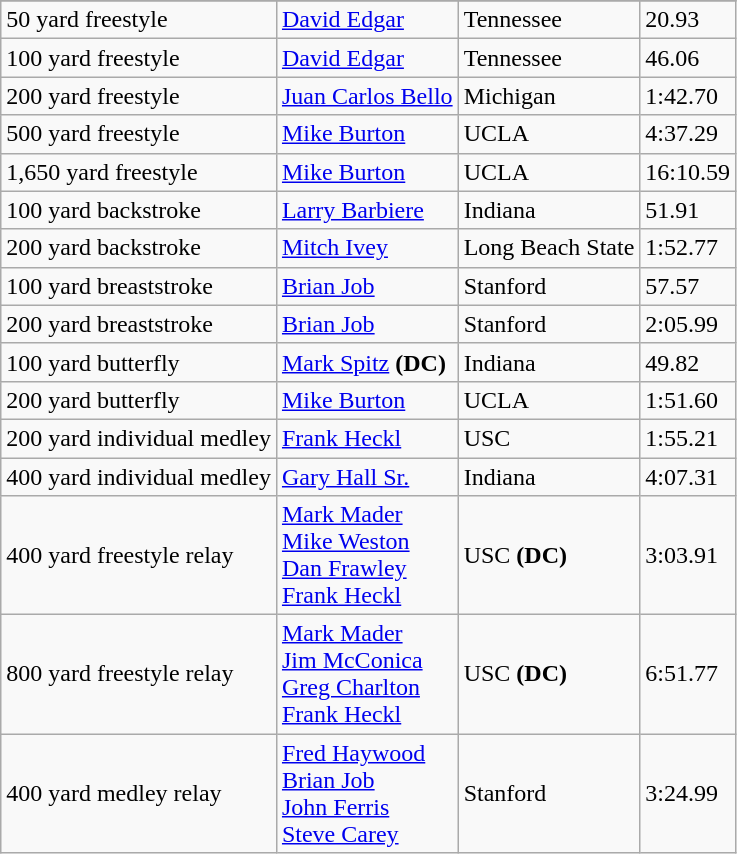<table class="wikitable sortable" style="text-align:left">
<tr>
</tr>
<tr>
<td>50 yard freestyle</td>
<td><a href='#'>David Edgar</a></td>
<td>Tennessee</td>
<td>20.93</td>
</tr>
<tr>
<td>100 yard freestyle</td>
<td><a href='#'>David Edgar</a></td>
<td>Tennessee</td>
<td>46.06</td>
</tr>
<tr>
<td>200 yard freestyle</td>
<td> <a href='#'>Juan Carlos Bello</a></td>
<td>Michigan</td>
<td>1:42.70</td>
</tr>
<tr>
<td>500 yard freestyle</td>
<td><a href='#'>Mike Burton</a></td>
<td>UCLA</td>
<td>4:37.29</td>
</tr>
<tr>
<td>1,650 yard freestyle</td>
<td><a href='#'>Mike Burton</a></td>
<td>UCLA</td>
<td>16:10.59</td>
</tr>
<tr>
<td>100 yard backstroke</td>
<td><a href='#'>Larry Barbiere</a></td>
<td>Indiana</td>
<td>51.91</td>
</tr>
<tr>
<td>200 yard backstroke</td>
<td><a href='#'>Mitch Ivey</a></td>
<td>Long Beach State</td>
<td>1:52.77</td>
</tr>
<tr>
<td>100 yard breaststroke</td>
<td><a href='#'>Brian Job</a></td>
<td>Stanford</td>
<td>57.57</td>
</tr>
<tr>
<td>200 yard breaststroke</td>
<td><a href='#'>Brian Job</a></td>
<td>Stanford</td>
<td>2:05.99</td>
</tr>
<tr>
<td>100 yard butterfly</td>
<td><a href='#'>Mark Spitz</a> <strong>(DC)</strong></td>
<td>Indiana</td>
<td>49.82</td>
</tr>
<tr>
<td>200 yard butterfly</td>
<td><a href='#'>Mike Burton</a></td>
<td>UCLA</td>
<td>1:51.60</td>
</tr>
<tr>
<td>200 yard individual medley</td>
<td><a href='#'>Frank Heckl</a></td>
<td>USC</td>
<td>1:55.21</td>
</tr>
<tr>
<td>400 yard individual medley</td>
<td><a href='#'>Gary Hall Sr.</a></td>
<td>Indiana</td>
<td>4:07.31</td>
</tr>
<tr>
<td>400 yard freestyle relay</td>
<td><a href='#'>Mark Mader</a><br><a href='#'>Mike Weston</a><br><a href='#'>Dan Frawley</a><br><a href='#'>Frank Heckl</a></td>
<td>USC <strong>(DC)</strong></td>
<td>3:03.91</td>
</tr>
<tr>
<td>800 yard freestyle relay</td>
<td><a href='#'>Mark Mader</a><br><a href='#'>Jim McConica</a><br><a href='#'>Greg Charlton</a><br><a href='#'>Frank Heckl</a></td>
<td>USC <strong>(DC)</strong></td>
<td>6:51.77</td>
</tr>
<tr>
<td>400 yard medley relay</td>
<td><a href='#'>Fred Haywood</a><br><a href='#'>Brian Job</a><br><a href='#'>John Ferris</a><br><a href='#'>Steve Carey</a></td>
<td>Stanford</td>
<td>3:24.99</td>
</tr>
</table>
